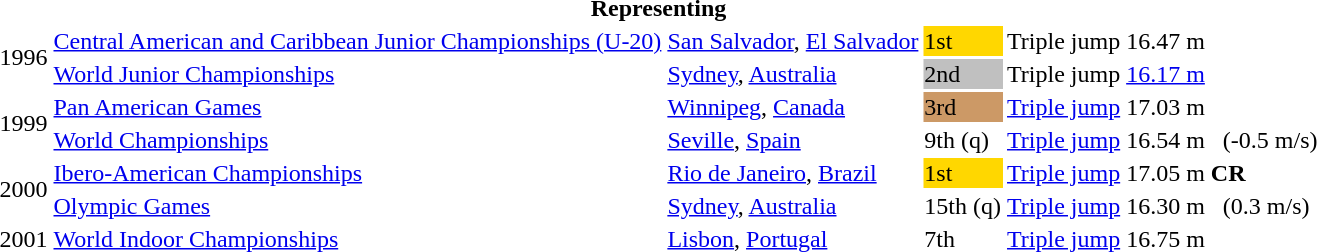<table>
<tr>
<th colspan="6">Representing </th>
</tr>
<tr>
<td rowspan = "2">1996</td>
<td><a href='#'>Central American and Caribbean Junior Championships (U-20)</a></td>
<td><a href='#'>San Salvador</a>, <a href='#'>El Salvador</a></td>
<td bgcolor=gold>1st</td>
<td>Triple jump</td>
<td>16.47 m</td>
</tr>
<tr>
<td><a href='#'>World Junior Championships</a></td>
<td><a href='#'>Sydney</a>, <a href='#'>Australia</a></td>
<td bgcolor="silver">2nd</td>
<td>Triple jump</td>
<td><a href='#'>16.17 m</a></td>
</tr>
<tr>
<td rowspan = "2">1999</td>
<td><a href='#'>Pan American Games</a></td>
<td><a href='#'>Winnipeg</a>, <a href='#'>Canada</a></td>
<td bgcolor="cc9966">3rd</td>
<td><a href='#'>Triple jump</a></td>
<td>17.03 m</td>
</tr>
<tr>
<td><a href='#'>World Championships</a></td>
<td><a href='#'>Seville</a>, <a href='#'>Spain</a></td>
<td>9th (q)</td>
<td><a href='#'>Triple jump</a></td>
<td>16.54 m   (-0.5 m/s)</td>
</tr>
<tr>
<td rowspan = "2">2000</td>
<td><a href='#'>Ibero-American Championships</a></td>
<td><a href='#'>Rio de Janeiro</a>, <a href='#'>Brazil</a></td>
<td bgcolor=gold>1st</td>
<td><a href='#'>Triple jump</a></td>
<td>17.05 m <strong>CR</strong></td>
</tr>
<tr>
<td><a href='#'>Olympic Games</a></td>
<td><a href='#'>Sydney</a>, <a href='#'>Australia</a></td>
<td>15th (q)</td>
<td><a href='#'>Triple jump</a></td>
<td>16.30 m   (0.3 m/s)</td>
</tr>
<tr>
<td>2001</td>
<td><a href='#'>World Indoor Championships</a></td>
<td><a href='#'>Lisbon</a>, <a href='#'>Portugal</a></td>
<td>7th</td>
<td><a href='#'>Triple jump</a></td>
<td>16.75 m</td>
</tr>
</table>
